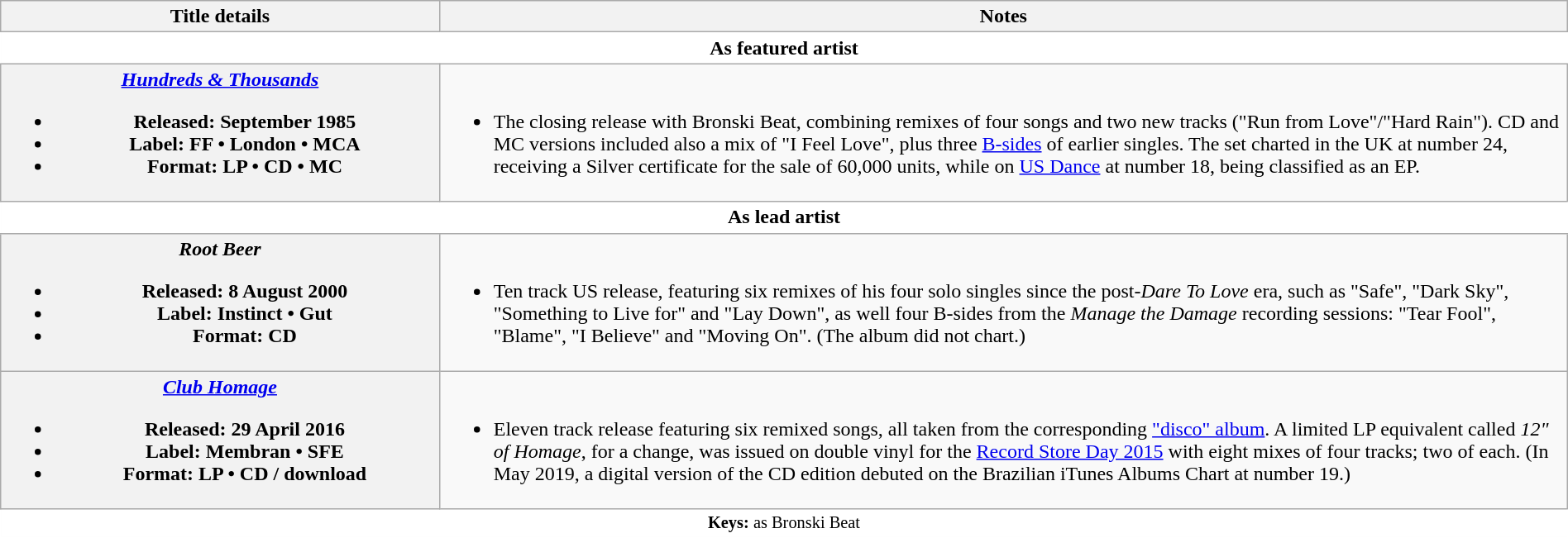<table class="wikitable plainrowheaders" style="text-align:center; width:100%;">
<tr>
<th scope="col" style="width:28%;">Title details</th>
<th scope="col" style="width:72%;">Notes</th>
</tr>
<tr>
<th colspan="2" style="background:#FFF; border-left:1px solid #FFF; border-right:1px solid #FFF">As featured artist</th>
</tr>
<tr>
<th scope="row"><em><a href='#'>Hundreds & Thousands</a></em><br><ul><li>Released: September 1985</li><li>Label: FF • London • MCA </li><li>Format: LP • CD • MC</li></ul></th>
<td align=left><br><ul><li>The closing release with Bronski Beat, combining remixes of four songs and two new tracks ("Run from Love"/"Hard Rain"). CD and MC versions included also a mix of "I Feel Love", plus three <a href='#'>B-sides</a> of earlier singles. The set charted in the UK at number 24, receiving a Silver certificate for the sale of 60,000 units, while on <a href='#'>US Dance</a> at number 18, being classified as an EP.</li></ul></td>
</tr>
<tr>
<th colspan=2 style="background:#FFF; border-left:1px solid #FFF; border-right:1px solid #FFF">As lead artist</th>
</tr>
<tr>
<th scope="row"><em>Root Beer</em><br><ul><li>Released: 8 August 2000</li><li>Label: Instinct • Gut</li><li>Format: CD</li></ul></th>
<td align=left><br><ul><li>Ten track US release, featuring six remixes of his four solo singles since the post-<em>Dare To Love</em> era, such as "Safe", "Dark Sky", "Something to Live for" and "Lay Down", as well four B-sides from the <em>Manage the Damage</em> recording sessions: "Tear Fool", "Blame", "I Believe" and "Moving On". (The album did not chart.)</li></ul></td>
</tr>
<tr>
<th scope="row"><em><a href='#'>Club Homage</a></em><br><ul><li>Released: 29 April 2016</li><li>Label: Membran • SFE</li><li>Format: LP • CD / download</li></ul></th>
<td align=left><br><ul><li>Eleven track release featuring six remixed songs, all taken from the corresponding <a href='#'>"disco" album</a>. A limited LP equivalent called <em>12" of Homage</em>, for a change, was issued on double vinyl for the <a href='#'>Record Store Day 2015</a> with eight mixes of four tracks; two of each. (In May 2019, a digital version of the CD edition debuted on the Brazilian iTunes Albums Chart at number 19.)</li></ul></td>
</tr>
<tr>
<td colspan="2" style="width:100%; background:#FFF; border-bottom:1px solid #FFF; border-left:1px solid #FFF; border-right:1px solid #FFF;font-size:85%"><strong>Keys:</strong>  as Bronski Beat</td>
</tr>
</table>
